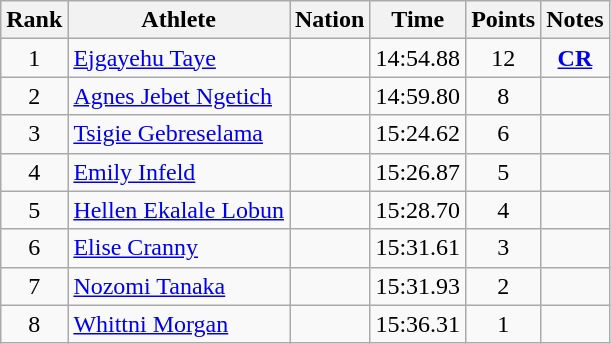<table class="wikitable mw-datatable sortable" style="text-align:center;">
<tr>
<th scope="col" style="width: 10px;">Rank</th>
<th scope="col">Athlete</th>
<th scope="col">Nation</th>
<th scope="col">Time</th>
<th scope="col">Points</th>
<th scope="col">Notes</th>
</tr>
<tr>
<td>1</td>
<td align="left"><a href='#'>Ejgayehu Taye</a> </td>
<td align="left"></td>
<td>14:54.88</td>
<td>12</td>
<td><strong><a href='#'>CR</a></strong></td>
</tr>
<tr>
<td>2</td>
<td align="left"><a href='#'>Agnes Jebet Ngetich</a> </td>
<td align="left"></td>
<td>14:59.80</td>
<td>8</td>
<td></td>
</tr>
<tr>
<td>3</td>
<td align="left"><a href='#'>Tsigie Gebreselama</a> </td>
<td align="left"></td>
<td>15:24.62</td>
<td>6</td>
<td></td>
</tr>
<tr>
<td>4</td>
<td align="left"><a href='#'>Emily Infeld</a> </td>
<td align="left"></td>
<td>15:26.87</td>
<td>5</td>
<td></td>
</tr>
<tr>
<td>5</td>
<td align="left"><a href='#'>Hellen Ekalale Lobun</a> </td>
<td align="left"></td>
<td>15:28.70</td>
<td>4</td>
<td></td>
</tr>
<tr>
<td>6</td>
<td align="left"><a href='#'>Elise Cranny</a> </td>
<td align="left"></td>
<td>15:31.61</td>
<td>3</td>
<td></td>
</tr>
<tr>
<td>7</td>
<td align="left"><a href='#'>Nozomi Tanaka</a> </td>
<td align="left"></td>
<td>15:31.93</td>
<td>2</td>
<td></td>
</tr>
<tr>
<td>8</td>
<td align="left"><a href='#'>Whittni Morgan</a> </td>
<td align="left"></td>
<td>15:36.31</td>
<td>1</td>
<td></td>
</tr>
</table>
